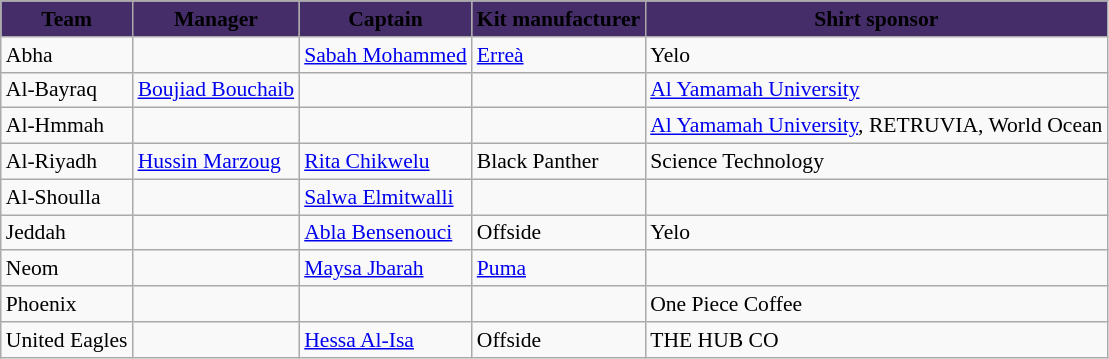<table class="wikitable sortable" style="text-align: left; font-size:90%">
<tr>
<th style="background-color:#452d69;"><span>Team</span></th>
<th style="background-color:#452d69;"><span>Manager</span></th>
<th style="background-color:#452d69;"><span>Captain</span></th>
<th style="background-color:#452d69;"><span>Kit manufacturer</span></th>
<th style="background-color:#452d69;"><span>Shirt sponsor</span></th>
</tr>
<tr>
<td>Abha</td>
<td></td>
<td> <a href='#'>Sabah Mohammed</a></td>
<td><a href='#'>Erreà</a></td>
<td>Yelo</td>
</tr>
<tr>
<td>Al-Bayraq</td>
<td> <a href='#'>Boujiad Bouchaib</a></td>
<td></td>
<td></td>
<td><a href='#'>Al Yamamah University</a></td>
</tr>
<tr>
<td>Al-Hmmah</td>
<td></td>
<td></td>
<td></td>
<td><a href='#'>Al Yamamah University</a>, RETRUVIA, World Ocean</td>
</tr>
<tr>
<td>Al-Riyadh</td>
<td> <a href='#'>Hussin Marzoug</a></td>
<td> <a href='#'>Rita Chikwelu</a></td>
<td>Black Panther</td>
<td>Science Technology</td>
</tr>
<tr>
<td>Al-Shoulla</td>
<td></td>
<td> <a href='#'>Salwa Elmitwalli</a></td>
<td></td>
<td></td>
</tr>
<tr>
<td>Jeddah</td>
<td></td>
<td> <a href='#'>Abla Bensenouci</a></td>
<td>Offside</td>
<td>Yelo</td>
</tr>
<tr>
<td>Neom</td>
<td></td>
<td> <a href='#'>Maysa Jbarah</a></td>
<td><a href='#'>Puma</a></td>
<td></td>
</tr>
<tr>
<td>Phoenix</td>
<td></td>
<td></td>
<td></td>
<td>One Piece Coffee</td>
</tr>
<tr>
<td>United Eagles</td>
<td></td>
<td> <a href='#'>Hessa Al-Isa</a></td>
<td>Offside</td>
<td>THE HUB CO</td>
</tr>
</table>
